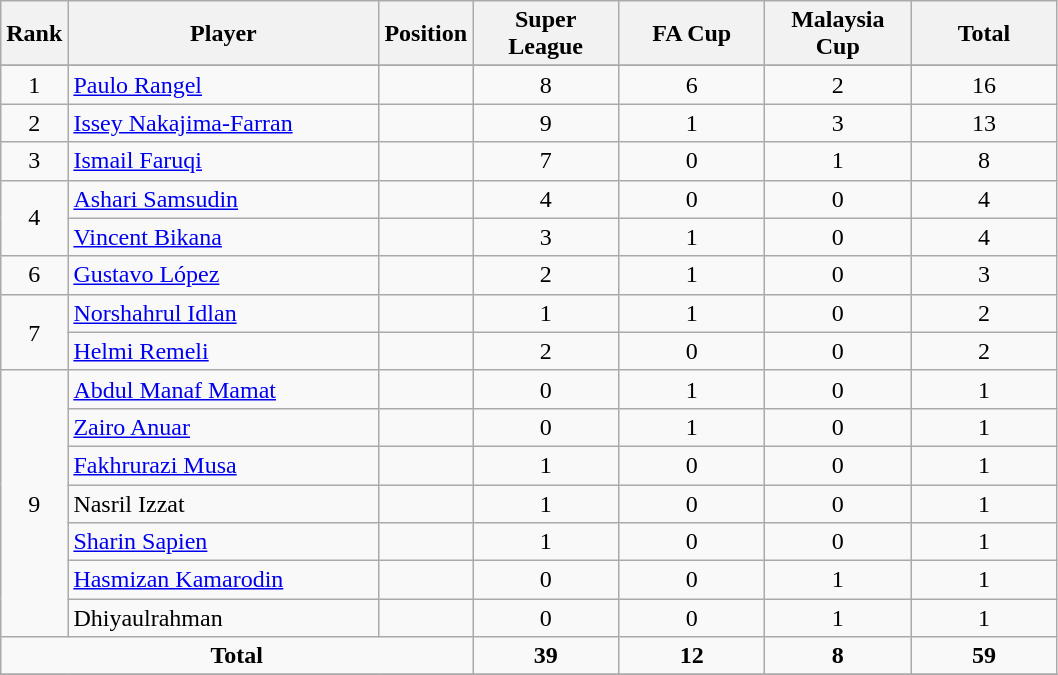<table class="wikitable">
<tr>
<th>Rank</th>
<th style="width:200px;">Player</th>
<th>Position</th>
<th style="width:90px;">Super League</th>
<th style="width:90px;">FA Cup</th>
<th style="width:90px;">Malaysia Cup</th>
<th style="width:90px;">Total</th>
</tr>
<tr>
</tr>
<tr>
<td align=center rowspan=1>1</td>
<td> <a href='#'>Paulo Rangel</a></td>
<td align=center></td>
<td align=center>8</td>
<td align=center>6</td>
<td align=center>2</td>
<td align=center>16</td>
</tr>
<tr>
<td align=center rowspan=1>2</td>
<td> <a href='#'>Issey Nakajima-Farran</a></td>
<td align=center></td>
<td align=center>9</td>
<td align=center>1</td>
<td align=center>3</td>
<td align=center>13</td>
</tr>
<tr>
<td align=center rowspan=1>3</td>
<td> <a href='#'>Ismail Faruqi</a></td>
<td align=center></td>
<td align=center>7</td>
<td align=center>0</td>
<td align=center>1</td>
<td align=center>8</td>
</tr>
<tr>
<td align=center rowspan=2>4</td>
<td> <a href='#'>Ashari Samsudin</a></td>
<td align=center></td>
<td align=center>4</td>
<td align=center>0</td>
<td align=center>0</td>
<td align=center>4</td>
</tr>
<tr>
<td> <a href='#'>Vincent Bikana</a></td>
<td align=center></td>
<td align=center>3</td>
<td align=center>1</td>
<td align=center>0</td>
<td align=center>4</td>
</tr>
<tr>
<td align=center rowspan=1>6</td>
<td> <a href='#'>Gustavo López</a></td>
<td align=center></td>
<td align=center>2</td>
<td align=center>1</td>
<td align=center>0</td>
<td align=center>3</td>
</tr>
<tr>
<td align=center rowspan=2>7</td>
<td> <a href='#'>Norshahrul Idlan</a></td>
<td align=center></td>
<td align=center>1</td>
<td align=center>1</td>
<td align=center>0</td>
<td align=center>2</td>
</tr>
<tr>
<td> <a href='#'>Helmi Remeli</a></td>
<td align=center></td>
<td align=center>2</td>
<td align=center>0</td>
<td align=center>0</td>
<td align=center>2</td>
</tr>
<tr>
<td align=center rowspan=7>9</td>
<td> <a href='#'>Abdul Manaf Mamat</a></td>
<td align=center></td>
<td align=center>0</td>
<td align=center>1</td>
<td align=center>0</td>
<td align=center>1</td>
</tr>
<tr>
<td> <a href='#'>Zairo Anuar</a></td>
<td align=center></td>
<td align=center>0</td>
<td align=center>1</td>
<td align=center>0</td>
<td align=center>1</td>
</tr>
<tr>
<td> <a href='#'>Fakhrurazi Musa</a></td>
<td align=center></td>
<td align=center>1</td>
<td align=center>0</td>
<td align=center>0</td>
<td align=center>1</td>
</tr>
<tr>
<td> Nasril Izzat</td>
<td align=center></td>
<td align=center>1</td>
<td align=center>0</td>
<td align=center>0</td>
<td align=center>1</td>
</tr>
<tr>
<td> <a href='#'>Sharin Sapien</a></td>
<td align=center></td>
<td align=center>1</td>
<td align=center>0</td>
<td align=center>0</td>
<td align=center>1</td>
</tr>
<tr>
<td> <a href='#'>Hasmizan Kamarodin</a></td>
<td align=center></td>
<td align=center>0</td>
<td align=center>0</td>
<td align=center>1</td>
<td align=center>1</td>
</tr>
<tr>
<td> Dhiyaulrahman</td>
<td align=center></td>
<td align=center>0</td>
<td align=center>0</td>
<td align=center>1</td>
<td align=center>1</td>
</tr>
<tr>
<td align=center colspan=3><strong>Total</strong></td>
<td align=center><strong>39</strong></td>
<td align=center><strong>12</strong></td>
<td align=center><strong>8</strong></td>
<td align=center><strong>59</strong></td>
</tr>
<tr>
</tr>
</table>
